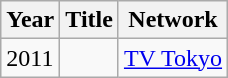<table class="wikitable">
<tr>
<th>Year</th>
<th>Title</th>
<th>Network</th>
</tr>
<tr>
<td>2011</td>
<td></td>
<td><a href='#'>TV Tokyo</a></td>
</tr>
</table>
